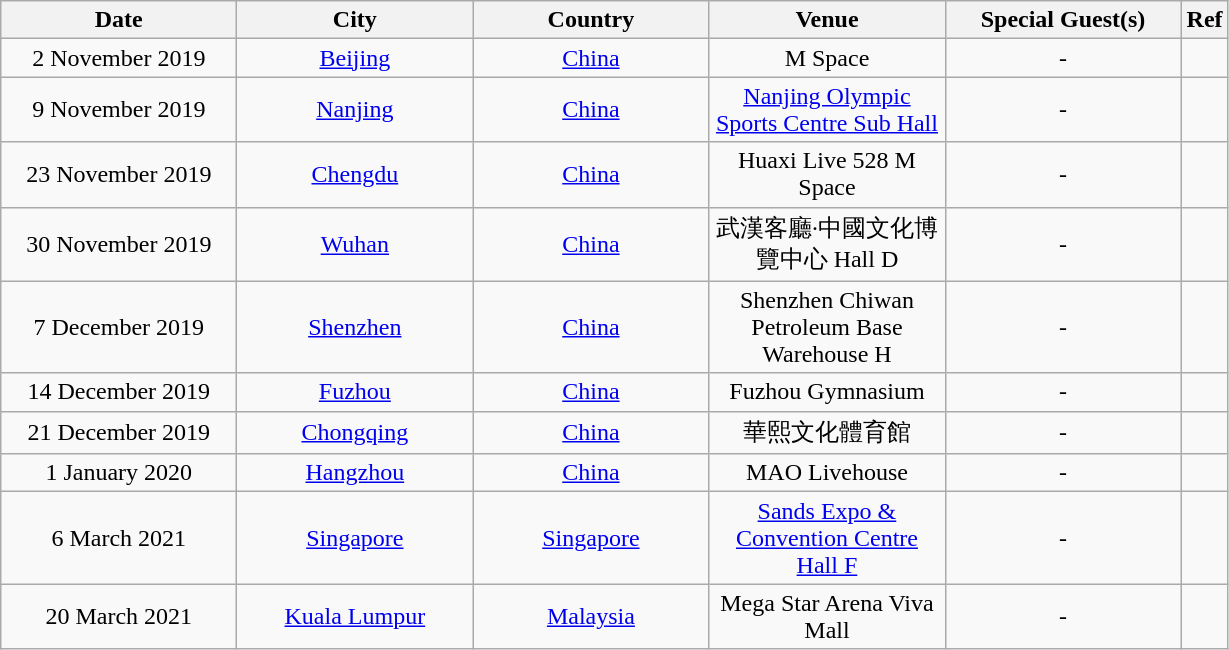<table class="wikitable" style="text-align:center;">
<tr>
<th width="150px">Date</th>
<th width="150px">City</th>
<th width="150px">Country</th>
<th width="150px">Venue</th>
<th width="150px">Special Guest(s)</th>
<th>Ref</th>
</tr>
<tr>
<td>2 November 2019</td>
<td><a href='#'>Beijing</a></td>
<td><a href='#'>China</a></td>
<td>M Space</td>
<td>-</td>
<td></td>
</tr>
<tr>
<td>9 November 2019</td>
<td><a href='#'>Nanjing</a></td>
<td><a href='#'>China</a></td>
<td><a href='#'> Nanjing Olympic Sports Centre Sub Hall</a></td>
<td>-</td>
<td></td>
</tr>
<tr>
<td>23 November 2019</td>
<td><a href='#'>Chengdu</a></td>
<td><a href='#'>China</a></td>
<td>Huaxi Live 528 M Space</td>
<td>-</td>
<td></td>
</tr>
<tr>
<td>30 November 2019</td>
<td><a href='#'>Wuhan</a></td>
<td><a href='#'>China</a></td>
<td>武漢客廳·中國文化博覽中心 Hall D</td>
<td>-</td>
<td></td>
</tr>
<tr>
<td>7 December 2019</td>
<td><a href='#'>Shenzhen</a></td>
<td><a href='#'>China</a></td>
<td>Shenzhen Chiwan Petroleum Base Warehouse H</td>
<td>-</td>
<td></td>
</tr>
<tr>
<td>14 December 2019</td>
<td><a href='#'>Fuzhou</a></td>
<td><a href='#'>China</a></td>
<td>Fuzhou Gymnasium</td>
<td>-</td>
<td></td>
</tr>
<tr>
<td>21 December 2019</td>
<td><a href='#'>Chongqing</a></td>
<td><a href='#'>China</a></td>
<td>華熙文化體育館</td>
<td>-</td>
<td></td>
</tr>
<tr>
<td>1 January 2020</td>
<td><a href='#'>Hangzhou</a></td>
<td><a href='#'>China</a></td>
<td>MAO Livehouse</td>
<td>-</td>
<td></td>
</tr>
<tr>
<td>6 March 2021</td>
<td><a href='#'>Singapore</a></td>
<td><a href='#'>Singapore</a></td>
<td><a href='#'>Sands Expo & Convention Centre Hall F</a></td>
<td>-</td>
<td></td>
</tr>
<tr>
<td>20 March 2021</td>
<td><a href='#'>Kuala Lumpur</a></td>
<td><a href='#'>Malaysia</a></td>
<td>Mega Star Arena Viva Mall</td>
<td>-</td>
<td></td>
</tr>
</table>
